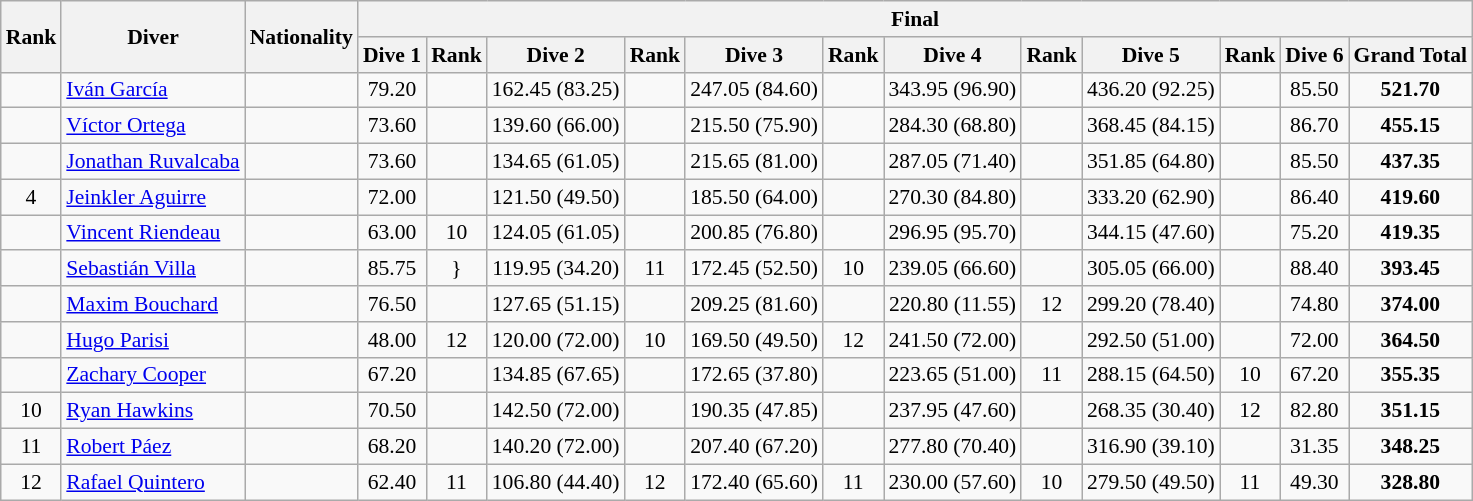<table class="wikitable sortable" style="font-size:90%">
<tr>
<th rowspan="2">Rank</th>
<th rowspan="2">Diver</th>
<th rowspan="2">Nationality</th>
<th colspan="12">Final</th>
</tr>
<tr>
<th>Dive 1</th>
<th>Rank</th>
<th>Dive 2</th>
<th>Rank</th>
<th>Dive 3</th>
<th>Rank</th>
<th>Dive 4</th>
<th>Rank</th>
<th>Dive 5</th>
<th>Rank</th>
<th>Dive 6</th>
<th>Grand Total</th>
</tr>
<tr>
<td align=center></td>
<td><a href='#'>Iván García</a></td>
<td></td>
<td align=center>79.20</td>
<td align=center></td>
<td align=center>162.45 (83.25)</td>
<td align=center></td>
<td align=center>247.05 (84.60)</td>
<td align=center></td>
<td align=center>343.95 (96.90)</td>
<td align=center></td>
<td align=center>436.20 (92.25)</td>
<td align=center></td>
<td align=center>85.50</td>
<td align=center><strong>521.70</strong></td>
</tr>
<tr>
<td align=center></td>
<td><a href='#'>Víctor Ortega</a></td>
<td></td>
<td align=center>73.60</td>
<td align=center></td>
<td align=center>139.60 (66.00)</td>
<td align=center></td>
<td align=center>215.50 (75.90)</td>
<td align=center></td>
<td align=center>284.30 (68.80)</td>
<td align=center></td>
<td align=center>368.45 (84.15)</td>
<td align=center></td>
<td align=center>86.70</td>
<td align=center><strong>455.15</strong></td>
</tr>
<tr>
<td align=center></td>
<td><a href='#'>Jonathan Ruvalcaba</a></td>
<td></td>
<td align=center>73.60</td>
<td align=center></td>
<td align=center>134.65 (61.05)</td>
<td align=center></td>
<td align=center>215.65 (81.00)</td>
<td align=center></td>
<td align=center>287.05 (71.40)</td>
<td align=center></td>
<td align=center>351.85 (64.80)</td>
<td align=center></td>
<td align=center>85.50</td>
<td align=center><strong>437.35</strong></td>
</tr>
<tr>
<td align=center>4</td>
<td><a href='#'>Jeinkler Aguirre</a></td>
<td></td>
<td align=center>72.00</td>
<td align=center></td>
<td align=center>121.50 (49.50)</td>
<td align=center></td>
<td align=center>185.50 (64.00)</td>
<td align=center></td>
<td align=center>270.30 (84.80)</td>
<td align=center></td>
<td align=center>333.20 (62.90)</td>
<td align=center></td>
<td align=center>86.40</td>
<td align=center><strong>419.60</strong></td>
</tr>
<tr>
<td align=center></td>
<td><a href='#'>Vincent Riendeau</a></td>
<td></td>
<td align=center>63.00</td>
<td align=center>10</td>
<td align=center>124.05 (61.05)</td>
<td align=center></td>
<td align=center>200.85 (76.80)</td>
<td align=center></td>
<td align=center>296.95 (95.70)</td>
<td align=center></td>
<td align=center>344.15 (47.60)</td>
<td align=center></td>
<td align=center>75.20</td>
<td align=center><strong>419.35</strong></td>
</tr>
<tr>
<td align=center></td>
<td><a href='#'>Sebastián Villa</a></td>
<td></td>
<td align=center>85.75</td>
<td align=center>}</td>
<td align=center>119.95 (34.20)</td>
<td align=center>11</td>
<td align=center>172.45 (52.50)</td>
<td align=center>10</td>
<td align=center>239.05 (66.60)</td>
<td align=center></td>
<td align=center>305.05 (66.00)</td>
<td align=center></td>
<td align=center>88.40</td>
<td align=center><strong>393.45</strong></td>
</tr>
<tr>
<td align=center></td>
<td><a href='#'>Maxim Bouchard</a></td>
<td></td>
<td align=center>76.50</td>
<td align=center></td>
<td align=center>127.65 (51.15)</td>
<td align=center></td>
<td align=center>209.25 (81.60)</td>
<td align=center></td>
<td align=center>220.80 (11.55)</td>
<td align=center>12</td>
<td align=center>299.20 (78.40)</td>
<td align=center></td>
<td align=center>74.80</td>
<td align=center><strong>374.00</strong></td>
</tr>
<tr>
<td align=center></td>
<td><a href='#'>Hugo Parisi</a></td>
<td></td>
<td align=center>48.00</td>
<td align=center>12</td>
<td align=center>120.00 (72.00)</td>
<td align=center>10</td>
<td align=center>169.50 (49.50)</td>
<td align=center>12</td>
<td align=center>241.50 (72.00)</td>
<td align=center></td>
<td align=center>292.50 (51.00)</td>
<td align=center></td>
<td align=center>72.00</td>
<td align=center><strong>364.50</strong></td>
</tr>
<tr>
<td align=center></td>
<td><a href='#'>Zachary Cooper</a></td>
<td></td>
<td align=center>67.20</td>
<td align=center></td>
<td align=center>134.85 (67.65)</td>
<td align=center></td>
<td align=center>172.65 (37.80)</td>
<td align=center></td>
<td align=center>223.65 (51.00)</td>
<td align=center>11</td>
<td align=center>288.15 (64.50)</td>
<td align=center>10</td>
<td align=center>67.20</td>
<td align=center><strong>355.35</strong></td>
</tr>
<tr>
<td align=center>10</td>
<td><a href='#'>Ryan Hawkins</a></td>
<td></td>
<td align=center>70.50</td>
<td align=center></td>
<td align=center>142.50 (72.00)</td>
<td align=center></td>
<td align=center>190.35 (47.85)</td>
<td align=center></td>
<td align=center>237.95 (47.60)</td>
<td align=center></td>
<td align=center>268.35 (30.40)</td>
<td align=center>12</td>
<td align=center>82.80</td>
<td align=center><strong>351.15</strong></td>
</tr>
<tr>
<td align=center>11</td>
<td><a href='#'>Robert Páez</a></td>
<td></td>
<td align=center>68.20</td>
<td align=center></td>
<td align=center>140.20 (72.00)</td>
<td align=center></td>
<td align=center>207.40 (67.20)</td>
<td align=center></td>
<td align=center>277.80 (70.40)</td>
<td align=center></td>
<td align=center>316.90 (39.10)</td>
<td align=center></td>
<td align=center>31.35</td>
<td align=center><strong>348.25</strong></td>
</tr>
<tr>
<td align=center>12</td>
<td><a href='#'>Rafael Quintero</a></td>
<td></td>
<td align=center>62.40</td>
<td align=center>11</td>
<td align=center>106.80 (44.40)</td>
<td align=center>12</td>
<td align=center>172.40 (65.60)</td>
<td align=center>11</td>
<td align=center>230.00 (57.60)</td>
<td align=center>10</td>
<td align=center>279.50 (49.50)</td>
<td align=center>11</td>
<td align=center>49.30</td>
<td align=center><strong>328.80</strong></td>
</tr>
</table>
